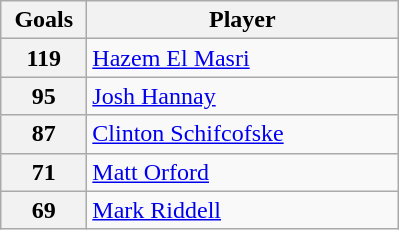<table class="wikitable" style="text-align:left;">
<tr>
<th width=50>Goals</th>
<th width=200>Player</th>
</tr>
<tr>
<th>119</th>
<td> <a href='#'>Hazem El Masri</a></td>
</tr>
<tr>
<th>95</th>
<td> <a href='#'>Josh Hannay</a></td>
</tr>
<tr>
<th>87</th>
<td> <a href='#'>Clinton Schifcofske</a></td>
</tr>
<tr>
<th>71</th>
<td> <a href='#'>Matt Orford</a></td>
</tr>
<tr>
<th>69</th>
<td> <a href='#'>Mark Riddell</a></td>
</tr>
</table>
